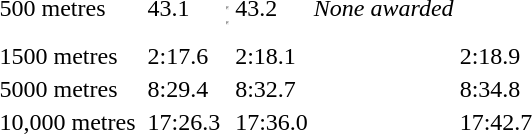<table>
<tr valign="top">
<td>500 metres<br></td>
<td></td>
<td>43.1</td>
<td><hr><hr></td>
<td>43.2</td>
<td><em>None awarded</em></td>
<td></td>
</tr>
<tr valign="top">
<td>1500 metres<br></td>
<td></td>
<td>2:17.6</td>
<td></td>
<td>2:18.1</td>
<td></td>
<td>2:18.9</td>
</tr>
<tr valign="top">
<td>5000 metres<br></td>
<td></td>
<td>8:29.4</td>
<td></td>
<td>8:32.7</td>
<td></td>
<td>8:34.8</td>
</tr>
<tr valign="top">
<td>10,000 metres<br></td>
<td></td>
<td>17:26.3</td>
<td></td>
<td>17:36.0</td>
<td></td>
<td>17:42.7</td>
</tr>
</table>
